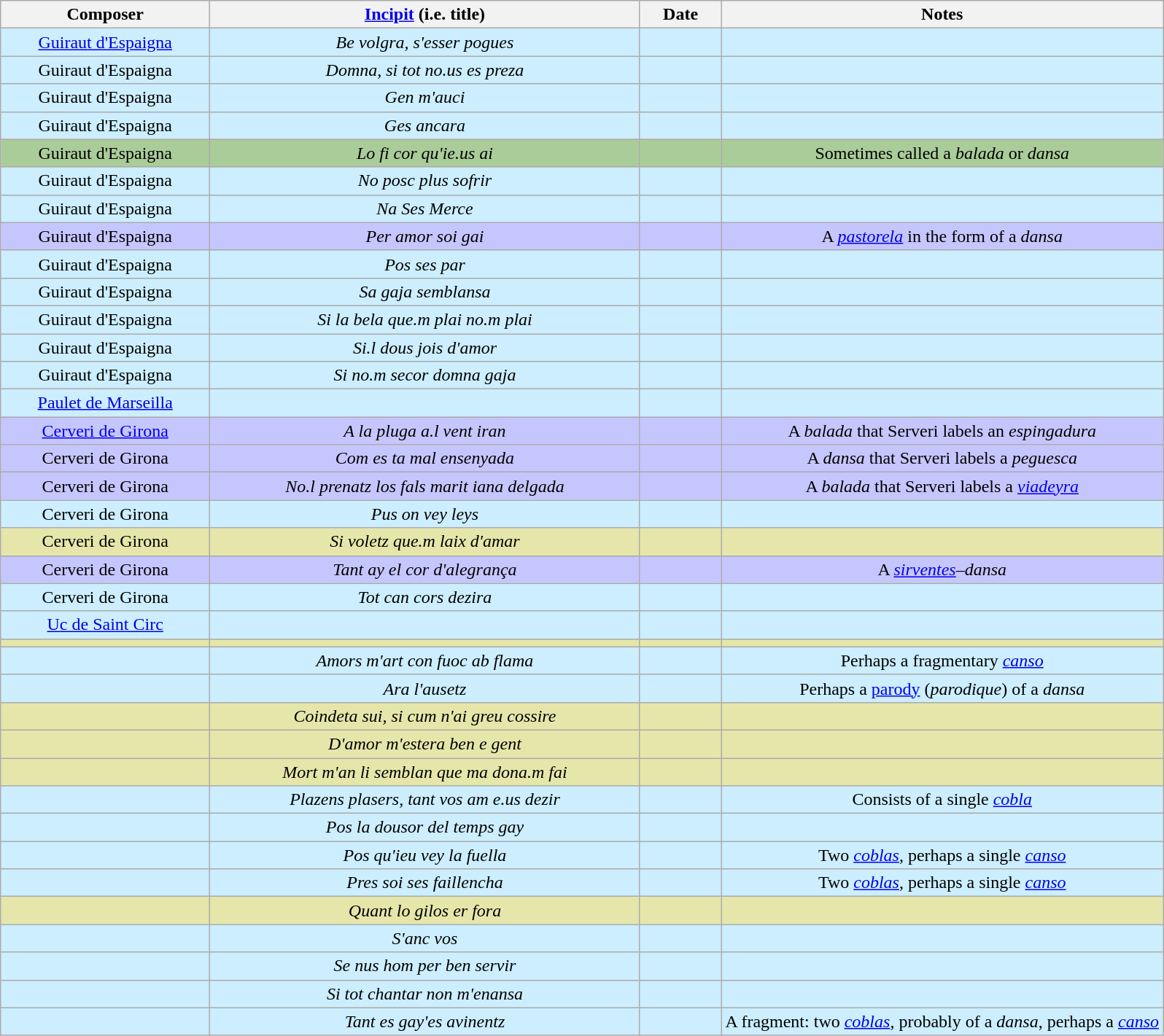<table class="wikitable" style="text-align:center;">
<tr>
<th width="18%">Composer</th>
<th width="37%"><a href='#'>Incipit</a> (i.e. title)</th>
<th width="7%">Date</th>
<th width="38%">Notes</th>
</tr>
<tr style="background:#CCEEFF">
<td><a href='#'>Guiraut d'Espaigna</a></td>
<td><em>Be volgra, s'esser pogues</em></td>
<td></td>
<td></td>
</tr>
<tr style="background:#CCEEFF">
<td>Guiraut d'Espaigna</td>
<td><em>Domna, si tot no.us es preza</em></td>
<td></td>
<td></td>
</tr>
<tr style="background:#CCEEFF">
<td>Guiraut d'Espaigna</td>
<td><em>Gen m'auci</em></td>
<td></td>
<td></td>
</tr>
<tr style="background:#CCEEFF">
<td>Guiraut d'Espaigna</td>
<td><em>Ges ancara </em></td>
<td></td>
<td></td>
</tr>
<tr style="background:#AACC99">
<td>Guiraut d'Espaigna</td>
<td><em>Lo fi cor qu'ie.us ai</em></td>
<td></td>
<td>Sometimes called a <em>balada</em> or <em>dansa</em></td>
</tr>
<tr style="background:#CCEEFF">
<td>Guiraut d'Espaigna</td>
<td><em>No posc plus sofrir</em></td>
<td></td>
<td></td>
</tr>
<tr style="background:#CCEEFF">
<td>Guiraut d'Espaigna</td>
<td><em>Na Ses Merce</em></td>
<td></td>
<td></td>
</tr>
<tr style="background:#C6C6FF">
<td>Guiraut d'Espaigna</td>
<td><em>Per amor soi gai</em></td>
<td></td>
<td>A <em><a href='#'>pastorela</a></em> in the form of a <em>dansa</em></td>
</tr>
<tr style="background:#CCEEFF">
<td>Guiraut d'Espaigna</td>
<td><em>Pos ses par</em></td>
<td></td>
<td></td>
</tr>
<tr style="background:#CCEEFF">
<td>Guiraut d'Espaigna</td>
<td><em>Sa gaja semblansa</em></td>
<td></td>
<td></td>
</tr>
<tr style="background:#CCEEFF">
<td>Guiraut d'Espaigna</td>
<td><em>Si la bela que.m plai no.m plai</em></td>
<td></td>
<td></td>
</tr>
<tr style="background:#CCEEFF">
<td>Guiraut d'Espaigna</td>
<td><em>Si.l dous jois d'amor</em></td>
<td></td>
<td></td>
</tr>
<tr style="background:#CCEEFF">
<td>Guiraut d'Espaigna</td>
<td><em>Si no.m secor domna gaja</em></td>
<td></td>
<td></td>
</tr>
<tr style="background:#CCEEFF">
<td><a href='#'>Paulet de Marseilla</a></td>
<td><em></em></td>
<td></td>
<td></td>
</tr>
<tr style="background:#C6C6FF">
<td><a href='#'>Cerveri de Girona</a></td>
<td><em>A la pluga a.l vent iran</em></td>
<td></td>
<td>A <em>balada</em> that Serveri labels an <em>espingadura</em></td>
</tr>
<tr style="background:#C6C6FF">
<td>Cerveri de Girona</td>
<td><em>Com es ta mal ensenyada</em></td>
<td></td>
<td>A <em>dansa</em> that Serveri labels a <em>peguesca</em></td>
</tr>
<tr style="background:#C6C6FF">
<td>Cerveri de Girona</td>
<td><em>No.l prenatz los fals marit iana delgada</em></td>
<td></td>
<td>A <em>balada</em> that Serveri labels a <em><a href='#'>viadeyra</a></em></td>
</tr>
<tr style="background:#CCEEFF">
<td>Cerveri de Girona</td>
<td><em>Pus on vey leys</em></td>
<td></td>
<td></td>
</tr>
<tr style="background:#E6E6AA">
<td>Cerveri de Girona</td>
<td><em>Si voletz que.m laix d'amar</em></td>
<td></td>
<td></td>
</tr>
<tr style="background:#C6C6FF">
<td>Cerveri de Girona</td>
<td><em>Tant ay el cor d'alegrança</em></td>
<td></td>
<td>A <em><a href='#'>sirventes</a>–dansa</em></td>
</tr>
<tr style="background:#CCEEFF">
<td>Cerveri de Girona</td>
<td><em>Tot can cors dezira</em></td>
<td></td>
<td></td>
</tr>
<tr style="background:#CCEEFF">
<td><a href='#'>Uc de Saint Circ</a></td>
<td><em></em></td>
<td></td>
<td></td>
</tr>
<tr style="background:#E6E6AA">
<td></td>
<td><em></em></td>
<td></td>
<td></td>
</tr>
<tr style="background:#CCEEFF">
<td></td>
<td><em>Amors m'art con fuoc ab flama</em></td>
<td></td>
<td>Perhaps a fragmentary <em><a href='#'>canso</a></em></td>
</tr>
<tr style="background:#CCEEFF">
<td></td>
<td><em>Ara l'ausetz</em></td>
<td></td>
<td>Perhaps a <a href='#'>parody</a> (<em>parodique</em>) of a <em>dansa</em></td>
</tr>
<tr style="background:#E6E6AA">
<td></td>
<td><em>Coindeta sui, si cum n'ai greu cossire</em></td>
<td></td>
<td></td>
</tr>
<tr style="background:#E6E6AA">
<td></td>
<td><em>D'amor m'estera ben e gent</em></td>
<td></td>
<td></td>
</tr>
<tr style="background:#E6E6AA">
<td></td>
<td><em>Mort m'an li semblan que ma dona.m fai</em></td>
<td></td>
<td></td>
</tr>
<tr style="background:#CCEEFF">
<td></td>
<td><em>Plazens plasers, tant vos am e.us dezir</em></td>
<td></td>
<td>Consists of a single <em><a href='#'>cobla</a></em></td>
</tr>
<tr style="background:#CCEEFF">
<td></td>
<td><em>Pos la dousor del temps gay</em></td>
<td></td>
<td></td>
</tr>
<tr style="background:#CCEEFF">
<td></td>
<td><em>Pos qu'ieu vey la fuella</em></td>
<td></td>
<td>Two <em><a href='#'>coblas</a></em>, perhaps a single <em><a href='#'>canso</a></em></td>
</tr>
<tr style="background:#CCEEFF">
<td></td>
<td><em>Pres soi ses faillencha</em></td>
<td></td>
<td>Two <em><a href='#'>coblas</a></em>, perhaps a single <em><a href='#'>canso</a></em></td>
</tr>
<tr style="background:#E6E6AA">
<td></td>
<td><em>Quant lo gilos er fora</em></td>
<td></td>
<td></td>
</tr>
<tr style="background:#CCEEFF">
<td></td>
<td><em>S'anc vos</em></td>
<td></td>
<td></td>
</tr>
<tr style="background:#CCEEFF">
<td></td>
<td><em>Se nus hom per ben servir</em></td>
<td></td>
<td></td>
</tr>
<tr style="background:#CCEEFF">
<td></td>
<td><em>Si tot chantar non m'enansa</em></td>
<td></td>
<td></td>
</tr>
<tr style="background:#CCEEFF">
<td></td>
<td><em>Tant es gay'es avinentz</em></td>
<td></td>
<td>A fragment: two <em><a href='#'>coblas</a></em>, probably of a <em>dansa</em>, perhaps a <em><a href='#'>canso</a></em></td>
</tr>
</table>
